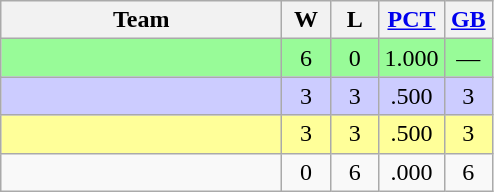<table class="wikitable" style="text-align:center">
<tr>
<th width=180px>Team</th>
<th width=25px>W</th>
<th width=25px>L</th>
<th width=35px><a href='#'>PCT</a></th>
<th width=25px><a href='#'>GB</a></th>
</tr>
<tr bgcolor=#98fb98>
<td align="left"></td>
<td>6</td>
<td>0</td>
<td>1.000</td>
<td>—</td>
</tr>
<tr bgcolor=#CCCCFF>
<td align="left"></td>
<td>3</td>
<td>3</td>
<td>.500</td>
<td>3</td>
</tr>
<tr bgcolor=#FFFF99>
<td align="left"></td>
<td>3</td>
<td>3</td>
<td>.500</td>
<td>3</td>
</tr>
<tr>
<td align="left"><strong></strong></td>
<td>0</td>
<td>6</td>
<td>.000</td>
<td>6</td>
</tr>
</table>
